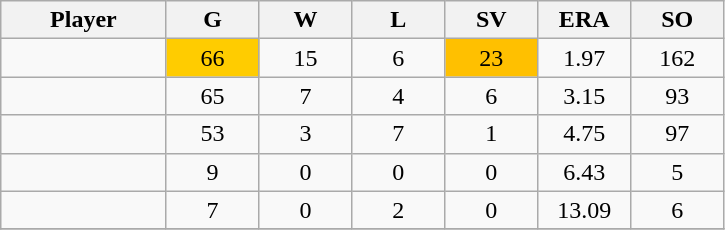<table class="wikitable sortable">
<tr>
<th bgcolor="#DDDDFF" width="16%">Player</th>
<th bgcolor="#DDDDFF" width="9%">G</th>
<th bgcolor="#DDDDFF" width="9%">W</th>
<th bgcolor="#DDDDFF" width="9%">L</th>
<th bgcolor="#DDDDFF" width="9%">SV</th>
<th bgcolor="#DDDDFF" width="9%">ERA</th>
<th bgcolor="#DDDDFF" width="9%">SO</th>
</tr>
<tr align="center">
<td></td>
<td bgcolor="FFCC00">66</td>
<td>15</td>
<td>6</td>
<td bgcolor=FFCC00">23</td>
<td>1.97</td>
<td>162</td>
</tr>
<tr align="center">
<td></td>
<td>65</td>
<td>7</td>
<td>4</td>
<td>6</td>
<td>3.15</td>
<td>93</td>
</tr>
<tr align="center">
<td></td>
<td>53</td>
<td>3</td>
<td>7</td>
<td>1</td>
<td>4.75</td>
<td>97</td>
</tr>
<tr align="center">
<td></td>
<td>9</td>
<td>0</td>
<td>0</td>
<td>0</td>
<td>6.43</td>
<td>5</td>
</tr>
<tr align="center">
<td></td>
<td>7</td>
<td>0</td>
<td>2</td>
<td>0</td>
<td>13.09</td>
<td>6</td>
</tr>
<tr align="center">
</tr>
</table>
